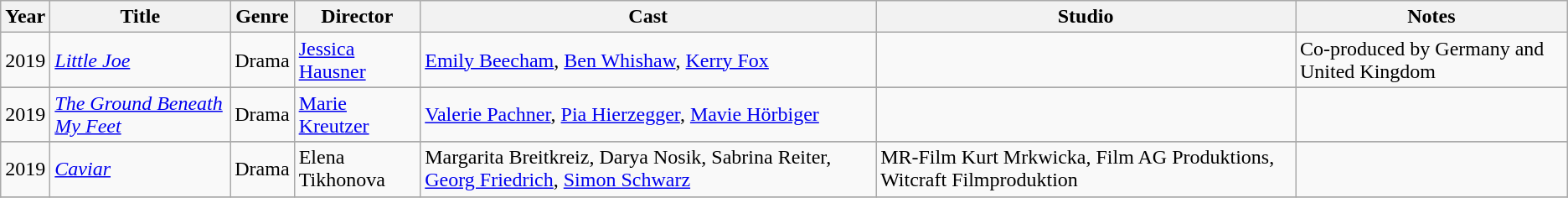<table class="wikitable">
<tr>
<th>Year</th>
<th>Title</th>
<th>Genre</th>
<th>Director</th>
<th>Cast</th>
<th>Studio</th>
<th>Notes</th>
</tr>
<tr>
<td>2019</td>
<td><em><a href='#'>Little Joe</a></em></td>
<td>Drama</td>
<td><a href='#'>Jessica Hausner</a></td>
<td><a href='#'>Emily Beecham</a>, <a href='#'>Ben Whishaw</a>, <a href='#'>Kerry Fox</a></td>
<td></td>
<td>Co-produced by Germany and United Kingdom</td>
</tr>
<tr>
</tr>
<tr>
<td>2019</td>
<td><em><a href='#'>The Ground Beneath My Feet</a></em></td>
<td>Drama</td>
<td><a href='#'>Marie Kreutzer</a></td>
<td><a href='#'>Valerie Pachner</a>, <a href='#'>Pia Hierzegger</a>, <a href='#'>Mavie Hörbiger</a></td>
<td></td>
<td></td>
</tr>
<tr>
</tr>
<tr>
<td>2019</td>
<td><em><a href='#'>Caviar</a></em></td>
<td>Drama</td>
<td>Elena Tikhonova</td>
<td>Margarita Breitkreiz, Darya Nosik, Sabrina Reiter, <a href='#'>Georg Friedrich</a>, <a href='#'>Simon Schwarz</a></td>
<td>MR-Film Kurt Mrkwicka, Film AG Produktions, Witcraft Filmproduktion</td>
<td></td>
</tr>
<tr>
</tr>
</table>
